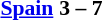<table - style="font-size:90%">
<tr>
<td align=right><strong><a href='#'>Spain</a> </strong></td>
<td align=center><strong>3 – 7</strong></td>
<td><strong></strong></td>
</tr>
</table>
